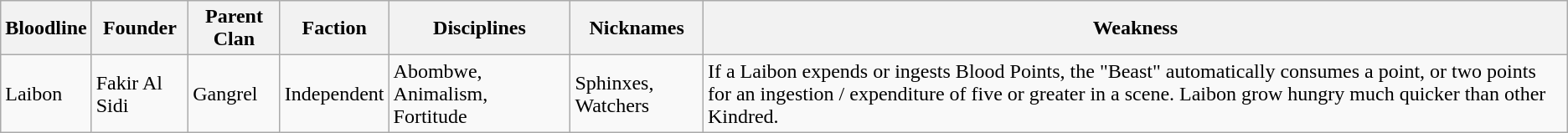<table class="wikitable">
<tr>
<th>Bloodline</th>
<th>Founder</th>
<th>Parent Clan</th>
<th>Faction</th>
<th>Disciplines</th>
<th>Nicknames</th>
<th>Weakness</th>
</tr>
<tr>
<td>Laibon</td>
<td>Fakir Al Sidi</td>
<td Gangrel (World of Darkness)>Gangrel</td>
<td>Independent</td>
<td>Abombwe, Animalism, Fortitude</td>
<td>Sphinxes, Watchers</td>
<td>If a Laibon expends or ingests Blood Points, the "Beast" automatically consumes a point, or two points for an ingestion / expenditure of five or greater in a scene. Laibon grow hungry much quicker than other Kindred.</td>
</tr>
</table>
